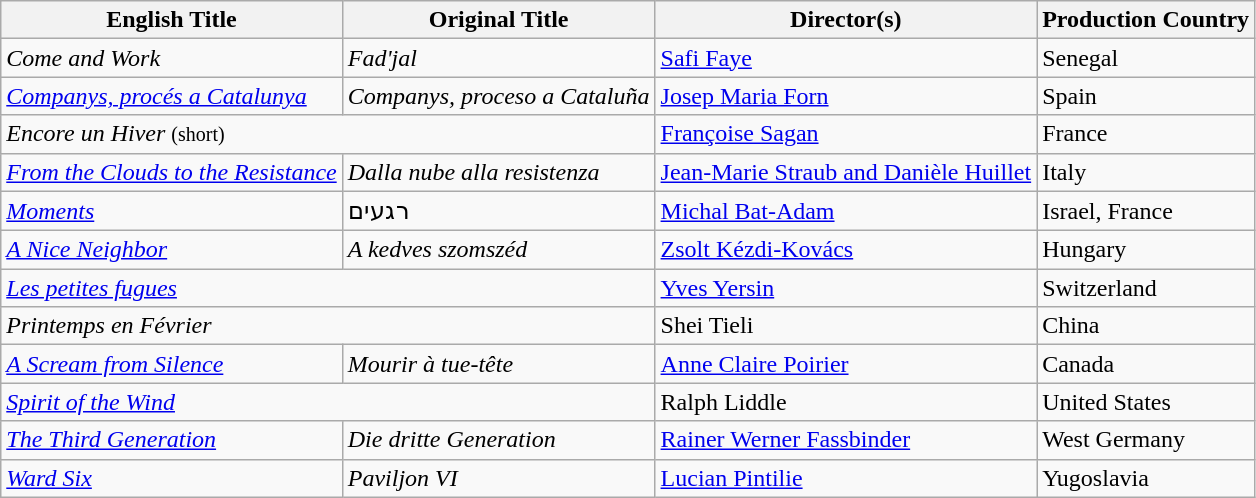<table class="wikitable">
<tr>
<th>English Title</th>
<th>Original Title</th>
<th>Director(s)</th>
<th>Production Country</th>
</tr>
<tr>
<td><em>Come and Work</em></td>
<td><em>Fad'jal</em></td>
<td><a href='#'>Safi Faye</a></td>
<td>Senegal</td>
</tr>
<tr>
<td><em><a href='#'>Companys, procés a Catalunya</a></em></td>
<td><em>Companys, proceso a Cataluña</em></td>
<td><a href='#'>Josep Maria Forn</a></td>
<td>Spain</td>
</tr>
<tr>
<td colspan="2"><em>Encore un Hiver</em> <small>(short)</small></td>
<td><a href='#'>Françoise Sagan</a></td>
<td>France</td>
</tr>
<tr>
<td><em><a href='#'>From the Clouds to the Resistance</a></em></td>
<td><em>Dalla nube alla resistenza</em></td>
<td><a href='#'>Jean-Marie Straub and Danièle Huillet</a></td>
<td>Italy</td>
</tr>
<tr>
<td><em><a href='#'>Moments</a></em></td>
<td>רגעים</td>
<td><a href='#'>Michal Bat-Adam</a></td>
<td>Israel, France</td>
</tr>
<tr>
<td><em><a href='#'>A Nice Neighbor</a></em></td>
<td><em>A kedves szomszéd</em></td>
<td><a href='#'>Zsolt Kézdi-Kovács</a></td>
<td>Hungary</td>
</tr>
<tr>
<td colspan="2"><em><a href='#'>Les petites fugues</a></em></td>
<td><a href='#'>Yves Yersin</a></td>
<td>Switzerland</td>
</tr>
<tr>
<td colspan="2"><em>Printemps en Février</em></td>
<td>Shei Tieli</td>
<td>China</td>
</tr>
<tr>
<td><em><a href='#'>A Scream from Silence</a></em></td>
<td><em>Mourir à tue-tête</em></td>
<td><a href='#'>Anne Claire Poirier</a></td>
<td>Canada</td>
</tr>
<tr>
<td colspan="2"><em><a href='#'>Spirit of the Wind</a></em></td>
<td>Ralph Liddle</td>
<td>United States</td>
</tr>
<tr>
<td><em><a href='#'>The Third Generation</a></em></td>
<td><em>Die dritte Generation</em></td>
<td><a href='#'>Rainer Werner Fassbinder</a></td>
<td>West Germany</td>
</tr>
<tr>
<td><em><a href='#'>Ward Six</a></em></td>
<td><em>Paviljon VI</em></td>
<td><a href='#'>Lucian Pintilie</a></td>
<td>Yugoslavia</td>
</tr>
</table>
